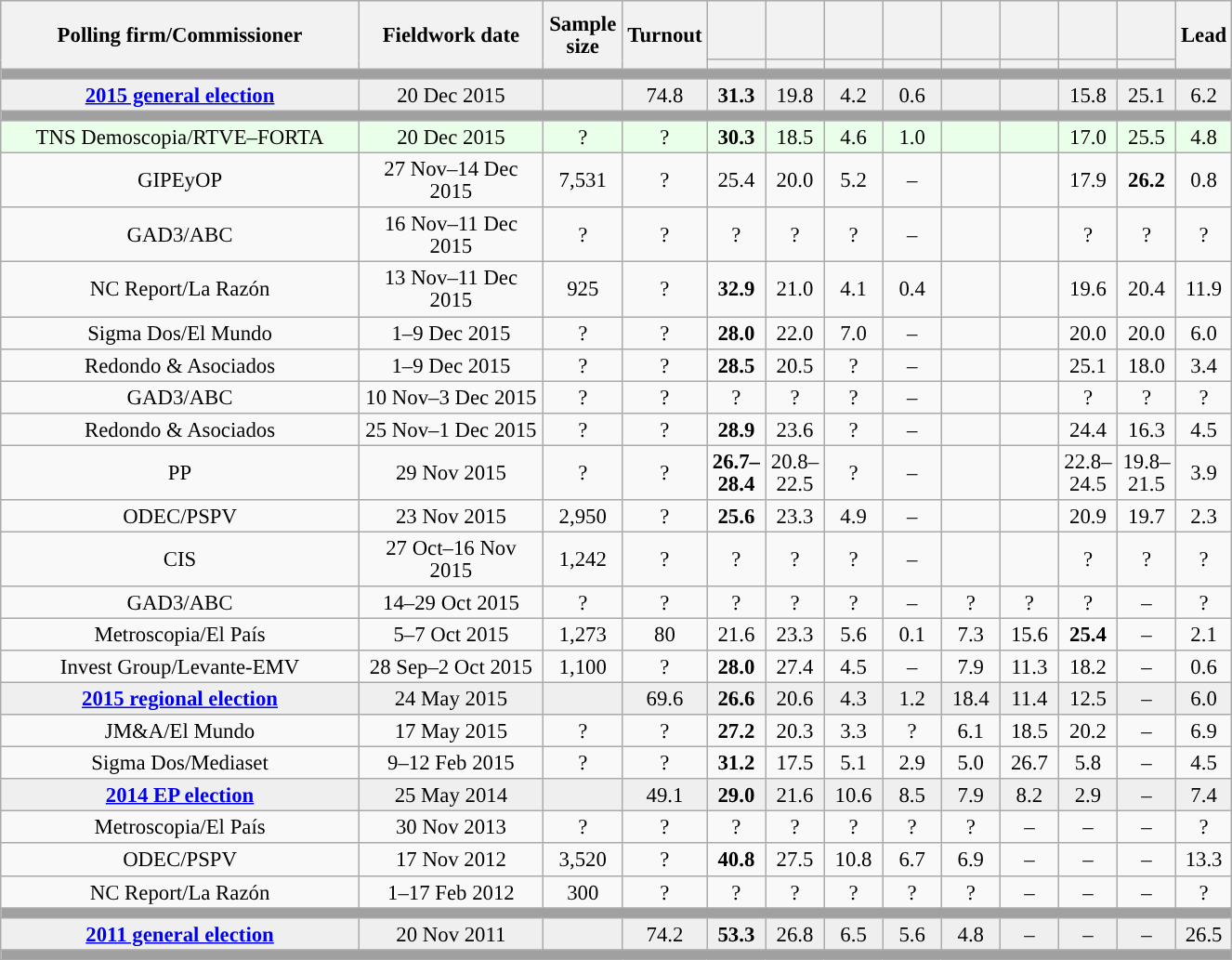<table class="wikitable collapsible collapsed" style="text-align:center; font-size:95%; line-height:16px;">
<tr style="height:42px; background-color:#E9E9E9">
<th style="width:250px;" rowspan="2">Polling firm/Commissioner</th>
<th style="width:125px;" rowspan="2">Fieldwork date</th>
<th style="width:50px;" rowspan="2">Sample size</th>
<th style="width:45px;" rowspan="2">Turnout</th>
<th style="width:35px;"></th>
<th style="width:35px;"></th>
<th style="width:35px;"></th>
<th style="width:35px;"></th>
<th style="width:35px;"></th>
<th style="width:35px;"></th>
<th style="width:35px;"></th>
<th style="width:35px;"></th>
<th style="width:30px;" rowspan="2">Lead</th>
</tr>
<tr>
<th style="color:inherit;background:"></th>
<th style="color:inherit;background:"></th>
<th style="color:inherit;background:"></th>
<th style="color:inherit;background:"></th>
<th style="color:inherit;background:"></th>
<th style="color:inherit;background:"></th>
<th style="color:inherit;background:"></th>
<th style="color:inherit;background:"></th>
</tr>
<tr>
<td colspan="13" style="background:#A0A0A0"></td>
</tr>
<tr style="background:#EFEFEF;">
<td><strong><a href='#'>2015 general election</a></strong></td>
<td>20 Dec 2015</td>
<td></td>
<td>74.8</td>
<td><strong>31.3</strong><br></td>
<td>19.8<br></td>
<td>4.2<br></td>
<td>0.6<br></td>
<td></td>
<td></td>
<td>15.8<br></td>
<td>25.1<br></td>
<td style="background:">6.2</td>
</tr>
<tr>
<td colspan="13" style="background:#A0A0A0"></td>
</tr>
<tr style="background:#EAFFEA;">
<td>TNS Demoscopia/RTVE–FORTA</td>
<td>20 Dec 2015</td>
<td>?</td>
<td>?</td>
<td><strong>30.3</strong><br></td>
<td>18.5<br></td>
<td>4.6<br></td>
<td>1.0<br></td>
<td></td>
<td></td>
<td>17.0<br></td>
<td>25.5<br></td>
<td style="background:">4.8</td>
</tr>
<tr>
<td>GIPEyOP</td>
<td>27 Nov–14 Dec 2015</td>
<td>7,531</td>
<td>?</td>
<td>25.4<br></td>
<td>20.0<br></td>
<td>5.2<br></td>
<td>–</td>
<td></td>
<td></td>
<td>17.9<br></td>
<td><strong>26.2</strong><br></td>
<td style="background:">0.8</td>
</tr>
<tr>
<td>GAD3/ABC</td>
<td>16 Nov–11 Dec 2015</td>
<td>?</td>
<td>?</td>
<td>?<br></td>
<td>?<br></td>
<td>?<br></td>
<td>–</td>
<td></td>
<td></td>
<td>?<br></td>
<td>?<br></td>
<td style="background:">?</td>
</tr>
<tr>
<td>NC Report/La Razón</td>
<td>13 Nov–11 Dec 2015</td>
<td>925</td>
<td>?</td>
<td><strong>32.9</strong><br></td>
<td>21.0<br></td>
<td>4.1<br></td>
<td>0.4<br></td>
<td></td>
<td></td>
<td>19.6<br></td>
<td>20.4<br></td>
<td style="background:">11.9</td>
</tr>
<tr>
<td>Sigma Dos/El Mundo</td>
<td>1–9 Dec 2015</td>
<td>?</td>
<td>?</td>
<td><strong>28.0</strong><br></td>
<td>22.0<br></td>
<td>7.0<br></td>
<td>–</td>
<td></td>
<td></td>
<td>20.0<br></td>
<td>20.0<br></td>
<td style="background:">6.0</td>
</tr>
<tr>
<td>Redondo & Asociados</td>
<td>1–9 Dec 2015</td>
<td>?</td>
<td>?</td>
<td><strong>28.5</strong><br></td>
<td>20.5<br></td>
<td>?<br></td>
<td>–</td>
<td></td>
<td></td>
<td>25.1<br></td>
<td>18.0<br></td>
<td style="background:">3.4</td>
</tr>
<tr>
<td>GAD3/ABC</td>
<td>10 Nov–3 Dec 2015</td>
<td>?</td>
<td>?</td>
<td>?<br></td>
<td>?<br></td>
<td>?<br></td>
<td>–</td>
<td></td>
<td></td>
<td>?<br></td>
<td>?<br></td>
<td style="background:">?</td>
</tr>
<tr>
<td>Redondo & Asociados</td>
<td>25 Nov–1 Dec 2015</td>
<td>?</td>
<td>?</td>
<td><strong>28.9</strong><br></td>
<td>23.6<br></td>
<td>?<br></td>
<td>–</td>
<td></td>
<td></td>
<td>24.4<br></td>
<td>16.3<br></td>
<td style="background:">4.5</td>
</tr>
<tr>
<td>PP</td>
<td>29 Nov 2015</td>
<td>?</td>
<td>?</td>
<td><strong>26.7–<br>28.4</strong><br></td>
<td>20.8–<br>22.5<br></td>
<td>?<br></td>
<td>–</td>
<td></td>
<td></td>
<td>22.8–<br>24.5<br></td>
<td>19.8–<br>21.5<br></td>
<td style="background:">3.9</td>
</tr>
<tr>
<td>ODEC/PSPV</td>
<td>23 Nov 2015</td>
<td>2,950</td>
<td>?</td>
<td><strong>25.6</strong><br></td>
<td>23.3<br></td>
<td>4.9<br></td>
<td>–</td>
<td></td>
<td></td>
<td>20.9<br></td>
<td>19.7<br></td>
<td style="background:">2.3</td>
</tr>
<tr>
<td>CIS</td>
<td>27 Oct–16 Nov 2015</td>
<td>1,242</td>
<td>?</td>
<td>?<br></td>
<td>?<br></td>
<td>?<br></td>
<td>–</td>
<td></td>
<td></td>
<td>?<br></td>
<td>?<br></td>
<td style="background:">?</td>
</tr>
<tr>
<td>GAD3/ABC</td>
<td>14–29 Oct 2015</td>
<td>?</td>
<td>?</td>
<td>?<br></td>
<td>?<br></td>
<td>?<br></td>
<td>–</td>
<td>?<br></td>
<td>?<br></td>
<td>?<br></td>
<td>–</td>
<td style="background:">?</td>
</tr>
<tr>
<td>Metroscopia/El País</td>
<td>5–7 Oct 2015</td>
<td>1,273</td>
<td>80</td>
<td>21.6<br></td>
<td>23.3<br></td>
<td>5.6<br></td>
<td>0.1<br></td>
<td>7.3<br></td>
<td>15.6<br></td>
<td><strong>25.4</strong><br></td>
<td>–</td>
<td style="background:">2.1</td>
</tr>
<tr>
<td>Invest Group/Levante-EMV</td>
<td>28 Sep–2 Oct 2015</td>
<td>1,100</td>
<td>?</td>
<td><strong>28.0</strong><br></td>
<td>27.4<br></td>
<td>4.5<br></td>
<td>–</td>
<td>7.9<br></td>
<td>11.3<br></td>
<td>18.2<br></td>
<td>–</td>
<td style="background:">0.6</td>
</tr>
<tr style="background:#EFEFEF;">
<td><strong><a href='#'>2015 regional election</a></strong></td>
<td>24 May 2015</td>
<td></td>
<td>69.6</td>
<td><strong>26.6</strong><br></td>
<td>20.6<br></td>
<td>4.3<br></td>
<td>1.2<br></td>
<td>18.4<br></td>
<td>11.4<br></td>
<td>12.5<br></td>
<td>–</td>
<td style="background:">6.0</td>
</tr>
<tr>
<td>JM&A/El Mundo</td>
<td>17 May 2015</td>
<td>?</td>
<td>?</td>
<td><strong>27.2</strong><br></td>
<td>20.3<br></td>
<td>3.3<br></td>
<td>?<br></td>
<td>6.1<br></td>
<td>18.5<br></td>
<td>20.2<br></td>
<td>–</td>
<td style="background:">6.9</td>
</tr>
<tr>
<td>Sigma Dos/Mediaset</td>
<td>9–12 Feb 2015</td>
<td>?</td>
<td>?</td>
<td><strong>31.2</strong></td>
<td>17.5</td>
<td>5.1</td>
<td>2.9</td>
<td>5.0</td>
<td>26.7</td>
<td>5.8</td>
<td>–</td>
<td style="background:">4.5</td>
</tr>
<tr style="background:#EFEFEF;">
<td><strong><a href='#'>2014 EP election</a></strong></td>
<td>25 May 2014</td>
<td></td>
<td>49.1</td>
<td><strong>29.0</strong><br></td>
<td>21.6<br></td>
<td>10.6<br></td>
<td>8.5<br></td>
<td>7.9<br></td>
<td>8.2<br></td>
<td>2.9<br></td>
<td>–</td>
<td style="background:">7.4</td>
</tr>
<tr>
<td>Metroscopia/El País</td>
<td>30 Nov 2013</td>
<td>?</td>
<td>?</td>
<td>?<br></td>
<td>?<br></td>
<td>?<br></td>
<td>?<br></td>
<td>?<br></td>
<td>–</td>
<td>–</td>
<td>–</td>
<td style="background:">?</td>
</tr>
<tr>
<td>ODEC/PSPV</td>
<td>17 Nov 2012</td>
<td>3,520</td>
<td>?</td>
<td><strong>40.8</strong></td>
<td>27.5</td>
<td>10.8</td>
<td>6.7</td>
<td>6.9</td>
<td>–</td>
<td>–</td>
<td>–</td>
<td style="background:">13.3</td>
</tr>
<tr>
<td>NC Report/La Razón</td>
<td>1–17 Feb 2012</td>
<td>300</td>
<td>?</td>
<td>?<br></td>
<td>?<br></td>
<td>?<br></td>
<td>?<br></td>
<td>?<br></td>
<td>–</td>
<td>–</td>
<td>–</td>
<td style="background:">?</td>
</tr>
<tr>
<td colspan="13" style="background:#A0A0A0"></td>
</tr>
<tr style="background:#EFEFEF;">
<td><strong><a href='#'>2011 general election</a></strong></td>
<td>20 Nov 2011</td>
<td></td>
<td>74.2</td>
<td><strong>53.3</strong><br></td>
<td>26.8<br></td>
<td>6.5<br></td>
<td>5.6<br></td>
<td>4.8<br></td>
<td>–</td>
<td>–</td>
<td>–</td>
<td style="background:">26.5</td>
</tr>
<tr>
<td colspan="13" style="background:#A0A0A0"></td>
</tr>
</table>
